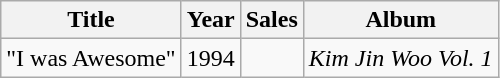<table class="wikitable">
<tr>
<th>Title</th>
<th>Year</th>
<th>Sales</th>
<th>Album</th>
</tr>
<tr>
<td>"I was Awesome"</td>
<td>1994</td>
<td></td>
<td><em>Kim Jin Woo Vol. 1</em></td>
</tr>
</table>
